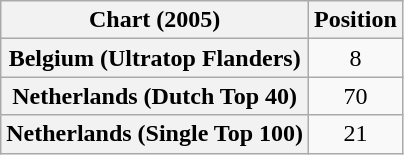<table class="wikitable sortable plainrowheaders" style="text-align:center">
<tr>
<th scope="col">Chart (2005)</th>
<th scope="col">Position</th>
</tr>
<tr>
<th scope="row">Belgium (Ultratop Flanders)</th>
<td>8</td>
</tr>
<tr>
<th scope="row">Netherlands (Dutch Top 40)</th>
<td>70</td>
</tr>
<tr>
<th scope="row">Netherlands (Single Top 100)</th>
<td>21</td>
</tr>
</table>
